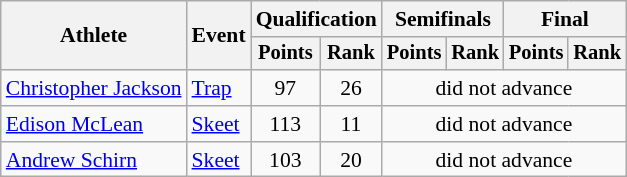<table class="wikitable" style="font-size:90%">
<tr>
<th rowspan=2>Athlete</th>
<th rowspan=2>Event</th>
<th colspan=2>Qualification</th>
<th colspan=2>Semifinals</th>
<th colspan=2>Final</th>
</tr>
<tr style="font-size:95%">
<th>Points</th>
<th>Rank</th>
<th>Points</th>
<th>Rank</th>
<th>Points</th>
<th>Rank</th>
</tr>
<tr align=center>
<td align=left><a href='#'>Christopher Jackson</a></td>
<td align=left><a href='#'>Trap</a></td>
<td>97</td>
<td>26</td>
<td colspan=4>did not advance</td>
</tr>
<tr align=center>
<td align=left><a href='#'>Edison McLean</a></td>
<td align=left><a href='#'>Skeet</a></td>
<td>113</td>
<td>11</td>
<td colspan=4>did not advance</td>
</tr>
<tr align=center>
<td align=left><a href='#'>Andrew Schirn</a></td>
<td align=left><a href='#'>Skeet</a></td>
<td>103</td>
<td>20</td>
<td colspan=4>did not advance</td>
</tr>
</table>
